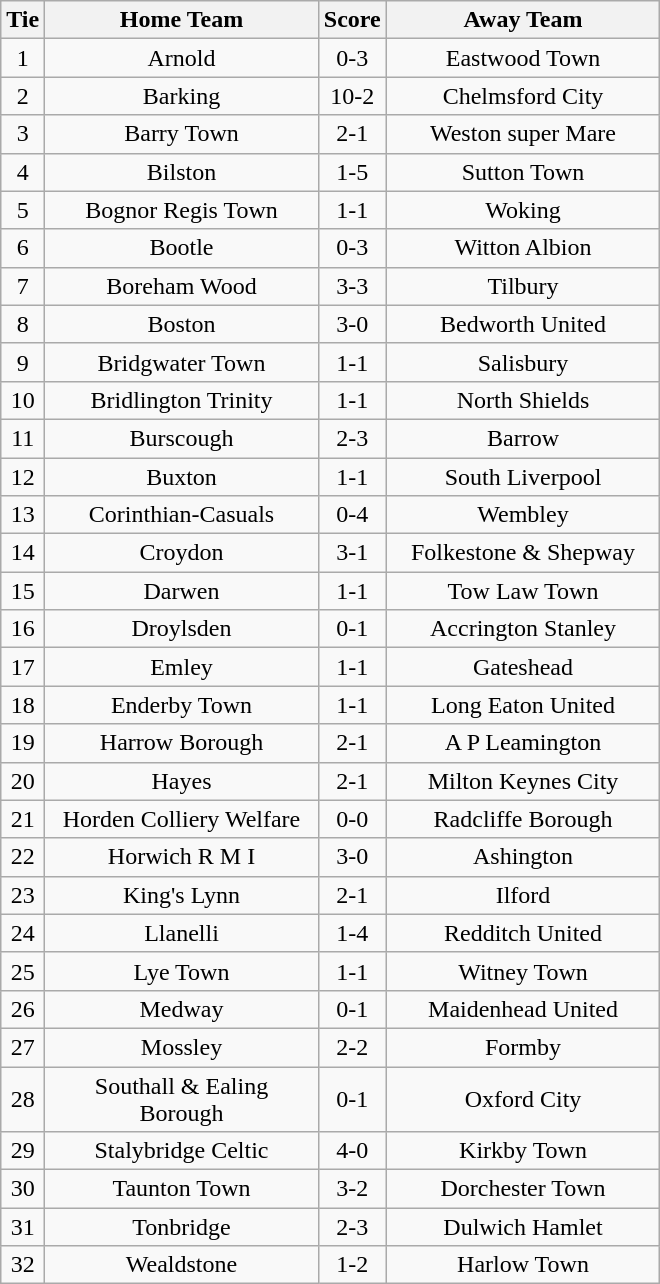<table class="wikitable" style="text-align:center;">
<tr>
<th width=20>Tie</th>
<th width=175>Home Team</th>
<th width=20>Score</th>
<th width=175>Away Team</th>
</tr>
<tr>
<td>1</td>
<td>Arnold</td>
<td>0-3</td>
<td>Eastwood Town</td>
</tr>
<tr>
<td>2</td>
<td>Barking</td>
<td>10-2</td>
<td>Chelmsford City</td>
</tr>
<tr>
<td>3</td>
<td>Barry Town</td>
<td>2-1</td>
<td>Weston super Mare</td>
</tr>
<tr>
<td>4</td>
<td>Bilston</td>
<td>1-5</td>
<td>Sutton Town</td>
</tr>
<tr>
<td>5</td>
<td>Bognor Regis Town</td>
<td>1-1</td>
<td>Woking</td>
</tr>
<tr>
<td>6</td>
<td>Bootle</td>
<td>0-3</td>
<td>Witton Albion</td>
</tr>
<tr>
<td>7</td>
<td>Boreham Wood</td>
<td>3-3</td>
<td>Tilbury</td>
</tr>
<tr>
<td>8</td>
<td>Boston</td>
<td>3-0</td>
<td>Bedworth United</td>
</tr>
<tr>
<td>9</td>
<td>Bridgwater Town</td>
<td>1-1</td>
<td>Salisbury</td>
</tr>
<tr>
<td>10</td>
<td>Bridlington Trinity</td>
<td>1-1</td>
<td>North Shields</td>
</tr>
<tr>
<td>11</td>
<td>Burscough</td>
<td>2-3</td>
<td>Barrow</td>
</tr>
<tr>
<td>12</td>
<td>Buxton</td>
<td>1-1</td>
<td>South Liverpool</td>
</tr>
<tr>
<td>13</td>
<td>Corinthian-Casuals</td>
<td>0-4</td>
<td>Wembley</td>
</tr>
<tr>
<td>14</td>
<td>Croydon</td>
<td>3-1</td>
<td>Folkestone & Shepway</td>
</tr>
<tr>
<td>15</td>
<td>Darwen</td>
<td>1-1</td>
<td>Tow Law Town</td>
</tr>
<tr>
<td>16</td>
<td>Droylsden</td>
<td>0-1</td>
<td>Accrington Stanley</td>
</tr>
<tr>
<td>17</td>
<td>Emley</td>
<td>1-1</td>
<td>Gateshead</td>
</tr>
<tr>
<td>18</td>
<td>Enderby Town</td>
<td>1-1</td>
<td>Long Eaton United</td>
</tr>
<tr>
<td>19</td>
<td>Harrow Borough</td>
<td>2-1</td>
<td>A P Leamington</td>
</tr>
<tr>
<td>20</td>
<td>Hayes</td>
<td>2-1</td>
<td>Milton Keynes City</td>
</tr>
<tr>
<td>21</td>
<td>Horden Colliery Welfare</td>
<td>0-0</td>
<td>Radcliffe Borough</td>
</tr>
<tr>
<td>22</td>
<td>Horwich R M I</td>
<td>3-0</td>
<td>Ashington</td>
</tr>
<tr>
<td>23</td>
<td>King's Lynn</td>
<td>2-1</td>
<td>Ilford</td>
</tr>
<tr>
<td>24</td>
<td>Llanelli</td>
<td>1-4</td>
<td>Redditch United</td>
</tr>
<tr>
<td>25</td>
<td>Lye Town</td>
<td>1-1</td>
<td>Witney Town</td>
</tr>
<tr>
<td>26</td>
<td>Medway</td>
<td>0-1</td>
<td>Maidenhead United</td>
</tr>
<tr>
<td>27</td>
<td>Mossley</td>
<td>2-2</td>
<td>Formby</td>
</tr>
<tr>
<td>28</td>
<td>Southall & Ealing Borough</td>
<td>0-1</td>
<td>Oxford City</td>
</tr>
<tr>
<td>29</td>
<td>Stalybridge Celtic</td>
<td>4-0</td>
<td>Kirkby Town</td>
</tr>
<tr>
<td>30</td>
<td>Taunton Town</td>
<td>3-2</td>
<td>Dorchester Town</td>
</tr>
<tr>
<td>31</td>
<td>Tonbridge</td>
<td>2-3</td>
<td>Dulwich Hamlet</td>
</tr>
<tr>
<td>32</td>
<td>Wealdstone</td>
<td>1-2</td>
<td>Harlow Town</td>
</tr>
</table>
